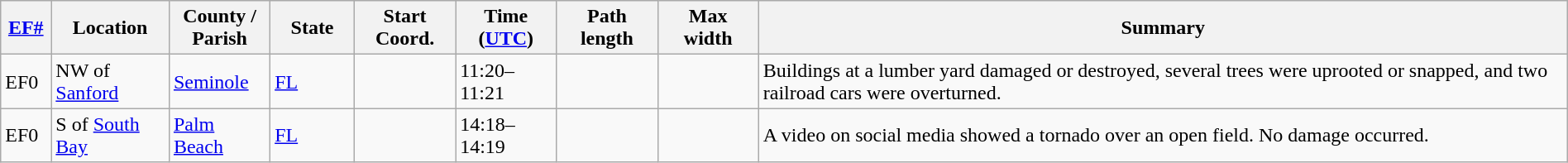<table class="wikitable sortable" style="width:100%;">
<tr>
<th scope="col"  style="width:3%; text-align:center;"><a href='#'>EF#</a></th>
<th scope="col"  style="width:7%; text-align:center;" class="unsortable">Location</th>
<th scope="col"  style="width:6%; text-align:center;" class="unsortable">County / Parish</th>
<th scope="col"  style="width:5%; text-align:center;">State</th>
<th scope="col"  style="width:6%; text-align:center;">Start Coord.</th>
<th scope="col"  style="width:6%; text-align:center;">Time (<a href='#'>UTC</a>)</th>
<th scope="col"  style="width:6%; text-align:center;">Path length</th>
<th scope="col"  style="width:6%; text-align:center;">Max width</th>
<th scope="col" class="unsortable" style="width:48%; text-align:center;">Summary</th>
</tr>
<tr>
<td bgcolor=>EF0</td>
<td>NW of <a href='#'>Sanford</a></td>
<td><a href='#'>Seminole</a></td>
<td><a href='#'>FL</a></td>
<td></td>
<td>11:20–11:21</td>
<td></td>
<td></td>
<td>Buildings at a lumber yard damaged or destroyed, several trees were uprooted or snapped, and two railroad cars were overturned. </td>
</tr>
<tr>
<td bgcolor=>EF0</td>
<td>S of <a href='#'>South Bay</a></td>
<td><a href='#'>Palm Beach</a></td>
<td><a href='#'>FL</a></td>
<td></td>
<td>14:18–14:19</td>
<td></td>
<td></td>
<td>A video on social media showed a tornado over an open field. No damage occurred. </td>
</tr>
</table>
